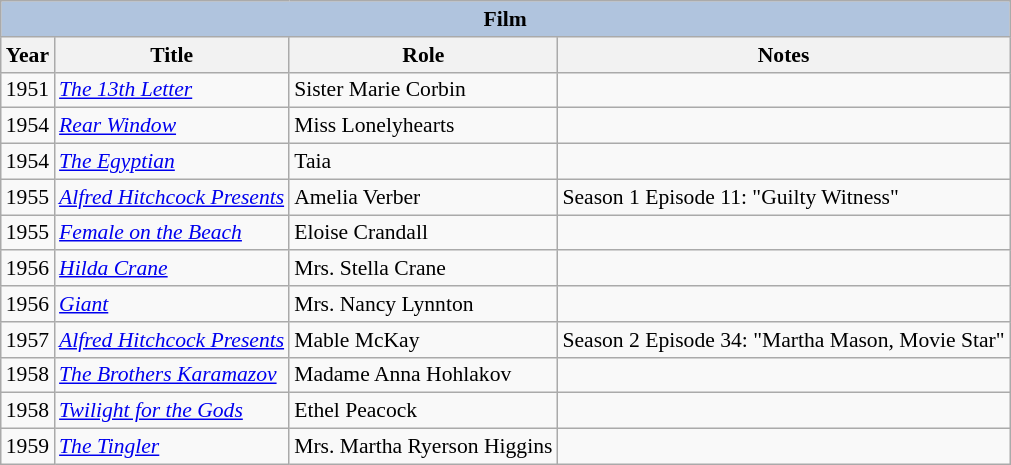<table class="wikitable" style="font-size: 90%;">
<tr>
<th colspan="4" style="background: LightSteelBlue;">Film</th>
</tr>
<tr>
<th>Year</th>
<th>Title</th>
<th>Role</th>
<th>Notes</th>
</tr>
<tr>
<td>1951</td>
<td><em><a href='#'>The 13th Letter</a></em></td>
<td>Sister Marie Corbin</td>
<td></td>
</tr>
<tr>
<td>1954</td>
<td><em><a href='#'>Rear Window</a></em></td>
<td>Miss Lonelyhearts</td>
<td></td>
</tr>
<tr>
<td>1954</td>
<td><em><a href='#'>The Egyptian</a></em></td>
<td>Taia</td>
<td></td>
</tr>
<tr>
<td>1955</td>
<td><em><a href='#'>Alfred Hitchcock Presents</a></em></td>
<td>Amelia Verber</td>
<td>Season 1 Episode 11: "Guilty Witness"</td>
</tr>
<tr>
<td>1955</td>
<td><em><a href='#'>Female on the Beach</a></em></td>
<td>Eloise Crandall</td>
<td></td>
</tr>
<tr>
<td>1956</td>
<td><em><a href='#'>Hilda Crane</a></em></td>
<td>Mrs. Stella Crane</td>
<td></td>
</tr>
<tr>
<td>1956</td>
<td><em><a href='#'>Giant</a></em></td>
<td>Mrs. Nancy Lynnton</td>
<td></td>
</tr>
<tr>
<td>1957</td>
<td><em><a href='#'>Alfred Hitchcock Presents</a></em></td>
<td>Mable McKay</td>
<td>Season 2 Episode 34: "Martha Mason, Movie Star"</td>
</tr>
<tr>
<td>1958</td>
<td><em><a href='#'>The Brothers Karamazov</a></em></td>
<td>Madame Anna Hohlakov</td>
<td></td>
</tr>
<tr>
<td>1958</td>
<td><em><a href='#'>Twilight for the Gods</a></em></td>
<td>Ethel Peacock</td>
<td></td>
</tr>
<tr>
<td>1959</td>
<td><em><a href='#'>The Tingler</a></em></td>
<td>Mrs. Martha Ryerson Higgins</td>
<td></td>
</tr>
</table>
